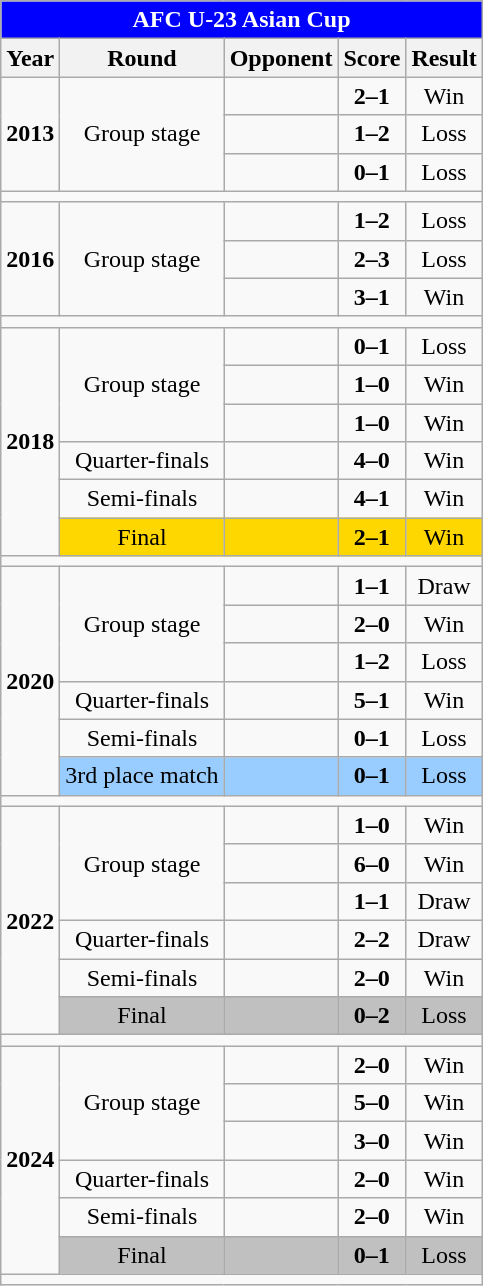<table class="wikitable" style="text-align: center;font-size:100%;">
<tr>
<th colspan="5"style=background:blue;color:white>AFC U-23 Asian Cup</th>
</tr>
<tr>
<th>Year</th>
<th>Round</th>
<th>Opponent</th>
<th>Score</th>
<th>Result</th>
</tr>
<tr>
<td rowspan=3><strong>2013</strong></td>
<td rowspan=3>Group stage</td>
<td align="left"></td>
<td><strong>2–1</strong></td>
<td>Win</td>
</tr>
<tr>
<td align="left"></td>
<td><strong>1–2</strong></td>
<td>Loss</td>
</tr>
<tr>
<td align="left"></td>
<td><strong>0–1</strong></td>
<td>Loss</td>
</tr>
<tr>
<td colspan="5"></td>
</tr>
<tr>
<td rowspan=3><strong>2016</strong></td>
<td rowspan=3>Group stage</td>
<td align="left"></td>
<td><strong>1–2</strong></td>
<td>Loss</td>
</tr>
<tr>
<td align="left"></td>
<td><strong>2–3</strong></td>
<td>Loss</td>
</tr>
<tr>
<td align="left"></td>
<td><strong>3–1</strong></td>
<td>Win</td>
</tr>
<tr>
<td colspan="5"></td>
</tr>
<tr>
<td rowspan=6><strong>2018</strong></td>
<td rowspan=3>Group stage</td>
<td align="left"></td>
<td><strong>0–1</strong></td>
<td>Loss</td>
</tr>
<tr>
<td align="left"></td>
<td><strong>1–0</strong></td>
<td>Win</td>
</tr>
<tr>
<td align="left"></td>
<td><strong>1–0</strong></td>
<td>Win</td>
</tr>
<tr>
<td>Quarter-finals</td>
<td align="left"></td>
<td><strong>4–0</strong></td>
<td>Win</td>
</tr>
<tr>
<td>Semi-finals</td>
<td align="left"></td>
<td><strong>4–1</strong></td>
<td>Win</td>
</tr>
<tr style="background:gold;">
<td>Final</td>
<td align="left"></td>
<td><strong>2–1</strong></td>
<td>Win</td>
</tr>
<tr>
<td colspan="5"></td>
</tr>
<tr>
<td rowspan=6><strong>2020</strong></td>
<td rowspan=3>Group stage</td>
<td align="left"></td>
<td><strong>1–1</strong></td>
<td>Draw</td>
</tr>
<tr>
<td align="left"></td>
<td><strong>2–0</strong></td>
<td>Win</td>
</tr>
<tr>
<td align="left"></td>
<td><strong>1–2</strong></td>
<td>Loss</td>
</tr>
<tr>
<td>Quarter-finals</td>
<td align="left"></td>
<td><strong>5–1</strong></td>
<td>Win</td>
</tr>
<tr>
<td>Semi-finals</td>
<td align="left"></td>
<td><strong>0–1</strong></td>
<td>Loss</td>
</tr>
<tr style="background:#9ACDFF">
<td>3rd place match</td>
<td align="left"></td>
<td><strong>0–1</strong></td>
<td>Loss</td>
</tr>
<tr>
<td colspan="5"></td>
</tr>
<tr>
<td rowspan=6><strong>2022</strong></td>
<td rowspan=3>Group stage</td>
<td align="left"></td>
<td><strong>1–0</strong></td>
<td>Win</td>
</tr>
<tr>
<td align="left"></td>
<td><strong>6–0</strong></td>
<td>Win</td>
</tr>
<tr>
<td align="left"></td>
<td><strong>1–1</strong></td>
<td>Draw</td>
</tr>
<tr>
<td>Quarter-finals</td>
<td align="left"></td>
<td><strong>2–2</strong><br></td>
<td>Draw<br></td>
</tr>
<tr>
<td>Semi-finals</td>
<td align="left"></td>
<td><strong>2–0</strong></td>
<td>Win</td>
</tr>
<tr style="background:silver;">
<td>Final</td>
<td align="left"></td>
<td><strong>0–2</strong></td>
<td>Loss</td>
</tr>
<tr>
<td colspan="5"></td>
</tr>
<tr>
<td rowspan=6><strong>2024</strong></td>
<td rowspan=3>Group stage</td>
<td align="left"></td>
<td><strong>2–0</strong></td>
<td>Win</td>
</tr>
<tr>
<td align="left"></td>
<td><strong>5–0</strong></td>
<td>Win</td>
</tr>
<tr>
<td align="left"></td>
<td><strong>3–0</strong></td>
<td>Win</td>
</tr>
<tr>
<td>Quarter-finals</td>
<td align="left"></td>
<td><strong>2–0</strong></td>
<td>Win</td>
</tr>
<tr>
<td>Semi-finals</td>
<td align="left"></td>
<td><strong>2–0</strong></td>
<td>Win</td>
</tr>
<tr style="background:silver;">
<td>Final</td>
<td align="left"></td>
<td><strong>0–1</strong></td>
<td>Loss</td>
</tr>
<tr>
<td colspan="5"></td>
</tr>
</table>
